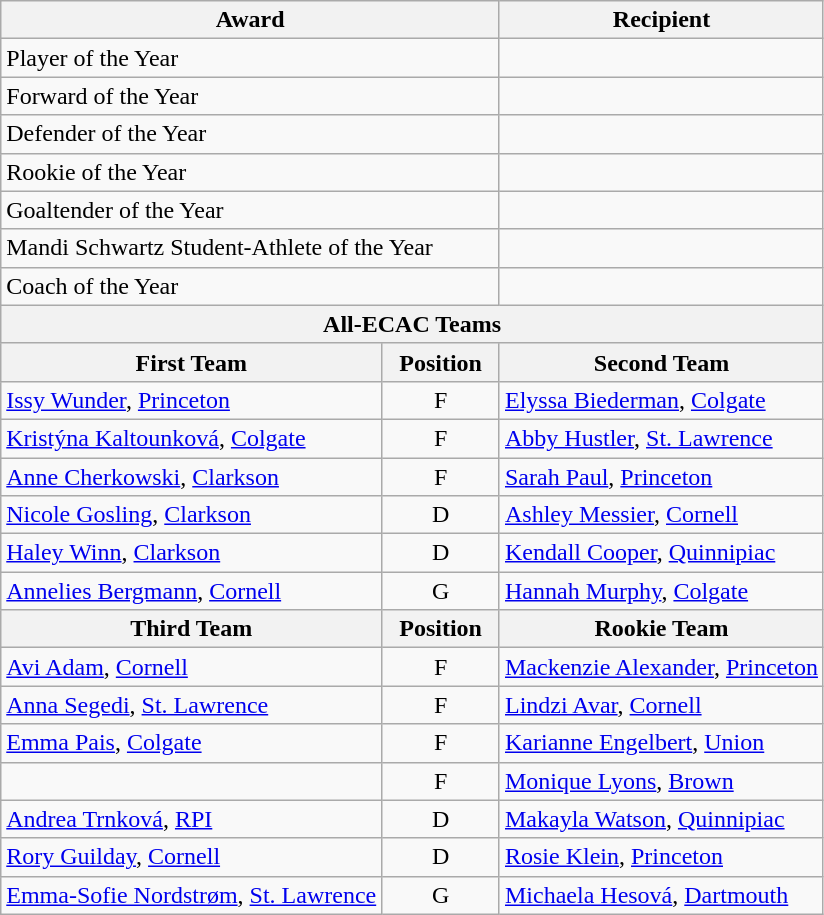<table class="wikitable">
<tr>
<th colspan=2>Award</th>
<th>Recipient </th>
</tr>
<tr>
<td colspan=2>Player of the Year</td>
<td></td>
</tr>
<tr>
<td colspan=2>Forward of the Year</td>
<td></td>
</tr>
<tr>
<td colspan=2>Defender of the Year</td>
<td></td>
</tr>
<tr>
<td colspan=2>Rookie of the Year</td>
<td></td>
</tr>
<tr>
<td colspan=2>Goaltender of the Year</td>
<td></td>
</tr>
<tr>
<td colspan=2>Mandi Schwartz Student-Athlete of the Year</td>
<td></td>
</tr>
<tr>
<td colspan=2>Coach of the Year</td>
<td></td>
</tr>
<tr>
<th colspan=3>All-ECAC Teams</th>
</tr>
<tr>
<th>First Team</th>
<th>  Position  </th>
<th>Second Team</th>
</tr>
<tr>
<td><a href='#'>Issy Wunder</a>, <a href='#'>Princeton</a></td>
<td align=center>F</td>
<td><a href='#'>Elyssa Biederman</a>, <a href='#'>Colgate</a></td>
</tr>
<tr>
<td><a href='#'>Kristýna Kaltounková</a>, <a href='#'>Colgate</a></td>
<td align=center>F</td>
<td><a href='#'>Abby Hustler</a>, <a href='#'>St. Lawrence</a></td>
</tr>
<tr>
<td><a href='#'>Anne Cherkowski</a>, <a href='#'>Clarkson</a></td>
<td align=center>F</td>
<td><a href='#'>Sarah Paul</a>, <a href='#'>Princeton</a></td>
</tr>
<tr>
<td><a href='#'>Nicole Gosling</a>, <a href='#'>Clarkson</a></td>
<td align=center>D</td>
<td><a href='#'>Ashley Messier</a>, <a href='#'>Cornell</a></td>
</tr>
<tr>
<td><a href='#'>Haley Winn</a>, <a href='#'>Clarkson</a></td>
<td align=center>D</td>
<td><a href='#'>Kendall Cooper</a>, <a href='#'>Quinnipiac</a></td>
</tr>
<tr>
<td><a href='#'>Annelies Bergmann</a>, <a href='#'>Cornell</a></td>
<td align=center>G</td>
<td><a href='#'>Hannah Murphy</a>, <a href='#'>Colgate</a></td>
</tr>
<tr>
<th>Third Team</th>
<th>  Position  </th>
<th>Rookie Team</th>
</tr>
<tr>
<td><a href='#'>Avi Adam</a>, <a href='#'>Cornell</a></td>
<td align=center>F</td>
<td><a href='#'>Mackenzie Alexander</a>, <a href='#'>Princeton</a></td>
</tr>
<tr>
<td><a href='#'>Anna Segedi</a>, <a href='#'>St. Lawrence</a></td>
<td align=center>F</td>
<td><a href='#'>Lindzi Avar</a>, <a href='#'>Cornell</a></td>
</tr>
<tr>
<td><a href='#'>Emma Pais</a>, <a href='#'>Colgate</a></td>
<td align=center>F</td>
<td><a href='#'>Karianne Engelbert</a>, <a href='#'>Union</a></td>
</tr>
<tr>
<td></td>
<td align=center>F</td>
<td><a href='#'>Monique Lyons</a>, <a href='#'>Brown</a></td>
</tr>
<tr>
<td><a href='#'>Andrea Trnková</a>, <a href='#'>RPI</a></td>
<td align=center>D</td>
<td><a href='#'>Makayla Watson</a>, <a href='#'>Quinnipiac</a></td>
</tr>
<tr>
<td><a href='#'>Rory Guilday</a>, <a href='#'>Cornell</a></td>
<td align=center>D</td>
<td><a href='#'>Rosie Klein</a>, <a href='#'>Princeton</a></td>
</tr>
<tr>
<td><a href='#'>Emma-Sofie Nordstrøm</a>, <a href='#'>St. Lawrence</a></td>
<td align=center>G</td>
<td><a href='#'>Michaela Hesová</a>, <a href='#'>Dartmouth</a></td>
</tr>
</table>
